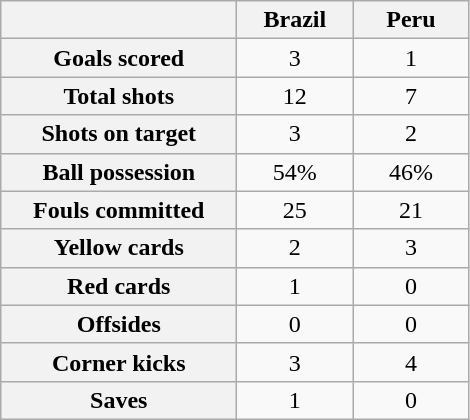<table class="wikitable plainrowheaders" style="text-align:center">
<tr>
<th scope=col width=150></th>
<th scope=col width=70>Brazil</th>
<th scope=col width=70>Peru</th>
</tr>
<tr>
<th scope=row>Goals scored</th>
<td>3</td>
<td>1</td>
</tr>
<tr>
<th scope=row>Total shots</th>
<td>12</td>
<td>7</td>
</tr>
<tr>
<th scope=row>Shots on target</th>
<td>3</td>
<td>2</td>
</tr>
<tr>
<th scope=row>Ball possession</th>
<td>54%</td>
<td>46%</td>
</tr>
<tr>
<th scope=row>Fouls committed</th>
<td>25</td>
<td>21</td>
</tr>
<tr>
<th scope=row>Yellow cards</th>
<td>2</td>
<td>3</td>
</tr>
<tr>
<th scope=row>Red cards</th>
<td>1</td>
<td>0</td>
</tr>
<tr>
<th scope=row>Offsides</th>
<td>0</td>
<td>0</td>
</tr>
<tr>
<th scope=row>Corner kicks</th>
<td>3</td>
<td>4</td>
</tr>
<tr>
<th scope=row>Saves</th>
<td>1</td>
<td>0</td>
</tr>
</table>
